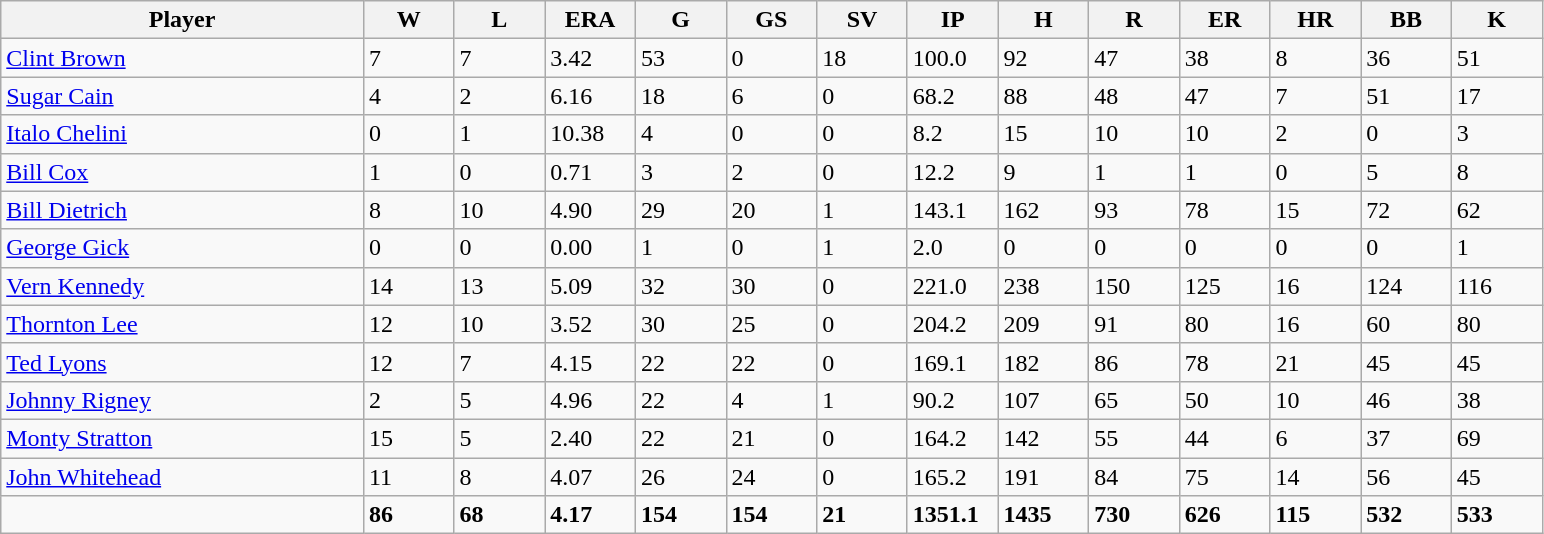<table class="wikitable sortable">
<tr>
<th width="20%">Player</th>
<th width="5%">W</th>
<th width="5%">L</th>
<th width="5%">ERA</th>
<th width="5%">G</th>
<th width="5%">GS</th>
<th width="5%">SV</th>
<th width="5%">IP</th>
<th width="5%">H</th>
<th width="5%">R</th>
<th width="5%">ER</th>
<th width="5%">HR</th>
<th width="5%">BB</th>
<th width="5%">K</th>
</tr>
<tr>
<td><a href='#'>Clint Brown</a></td>
<td>7</td>
<td>7</td>
<td>3.42</td>
<td>53</td>
<td>0</td>
<td>18</td>
<td>100.0</td>
<td>92</td>
<td>47</td>
<td>38</td>
<td>8</td>
<td>36</td>
<td>51</td>
</tr>
<tr>
<td><a href='#'>Sugar Cain</a></td>
<td>4</td>
<td>2</td>
<td>6.16</td>
<td>18</td>
<td>6</td>
<td>0</td>
<td>68.2</td>
<td>88</td>
<td>48</td>
<td>47</td>
<td>7</td>
<td>51</td>
<td>17</td>
</tr>
<tr>
<td><a href='#'>Italo Chelini</a></td>
<td>0</td>
<td>1</td>
<td>10.38</td>
<td>4</td>
<td>0</td>
<td>0</td>
<td>8.2</td>
<td>15</td>
<td>10</td>
<td>10</td>
<td>2</td>
<td>0</td>
<td>3</td>
</tr>
<tr>
<td><a href='#'>Bill Cox</a></td>
<td>1</td>
<td>0</td>
<td>0.71</td>
<td>3</td>
<td>2</td>
<td>0</td>
<td>12.2</td>
<td>9</td>
<td>1</td>
<td>1</td>
<td>0</td>
<td>5</td>
<td>8</td>
</tr>
<tr>
<td><a href='#'>Bill Dietrich</a></td>
<td>8</td>
<td>10</td>
<td>4.90</td>
<td>29</td>
<td>20</td>
<td>1</td>
<td>143.1</td>
<td>162</td>
<td>93</td>
<td>78</td>
<td>15</td>
<td>72</td>
<td>62</td>
</tr>
<tr>
<td><a href='#'>George Gick</a></td>
<td>0</td>
<td>0</td>
<td>0.00</td>
<td>1</td>
<td>0</td>
<td>1</td>
<td>2.0</td>
<td>0</td>
<td>0</td>
<td>0</td>
<td>0</td>
<td>0</td>
<td>1</td>
</tr>
<tr>
<td><a href='#'>Vern Kennedy</a></td>
<td>14</td>
<td>13</td>
<td>5.09</td>
<td>32</td>
<td>30</td>
<td>0</td>
<td>221.0</td>
<td>238</td>
<td>150</td>
<td>125</td>
<td>16</td>
<td>124</td>
<td>116</td>
</tr>
<tr>
<td><a href='#'>Thornton Lee</a></td>
<td>12</td>
<td>10</td>
<td>3.52</td>
<td>30</td>
<td>25</td>
<td>0</td>
<td>204.2</td>
<td>209</td>
<td>91</td>
<td>80</td>
<td>16</td>
<td>60</td>
<td>80</td>
</tr>
<tr>
<td><a href='#'>Ted Lyons</a></td>
<td>12</td>
<td>7</td>
<td>4.15</td>
<td>22</td>
<td>22</td>
<td>0</td>
<td>169.1</td>
<td>182</td>
<td>86</td>
<td>78</td>
<td>21</td>
<td>45</td>
<td>45</td>
</tr>
<tr>
<td><a href='#'>Johnny Rigney</a></td>
<td>2</td>
<td>5</td>
<td>4.96</td>
<td>22</td>
<td>4</td>
<td>1</td>
<td>90.2</td>
<td>107</td>
<td>65</td>
<td>50</td>
<td>10</td>
<td>46</td>
<td>38</td>
</tr>
<tr>
<td><a href='#'>Monty Stratton</a></td>
<td>15</td>
<td>5</td>
<td>2.40</td>
<td>22</td>
<td>21</td>
<td>0</td>
<td>164.2</td>
<td>142</td>
<td>55</td>
<td>44</td>
<td>6</td>
<td>37</td>
<td>69</td>
</tr>
<tr>
<td><a href='#'>John Whitehead</a></td>
<td>11</td>
<td>8</td>
<td>4.07</td>
<td>26</td>
<td>24</td>
<td>0</td>
<td>165.2</td>
<td>191</td>
<td>84</td>
<td>75</td>
<td>14</td>
<td>56</td>
<td>45</td>
</tr>
<tr class="sortbottom">
<td></td>
<td><strong>86</strong></td>
<td><strong>68</strong></td>
<td><strong>4.17</strong></td>
<td><strong>154</strong></td>
<td><strong>154</strong></td>
<td><strong>21</strong></td>
<td><strong>1351.1</strong></td>
<td><strong>1435</strong></td>
<td><strong>730</strong></td>
<td><strong>626</strong></td>
<td><strong>115</strong></td>
<td><strong>532</strong></td>
<td><strong>533</strong></td>
</tr>
</table>
